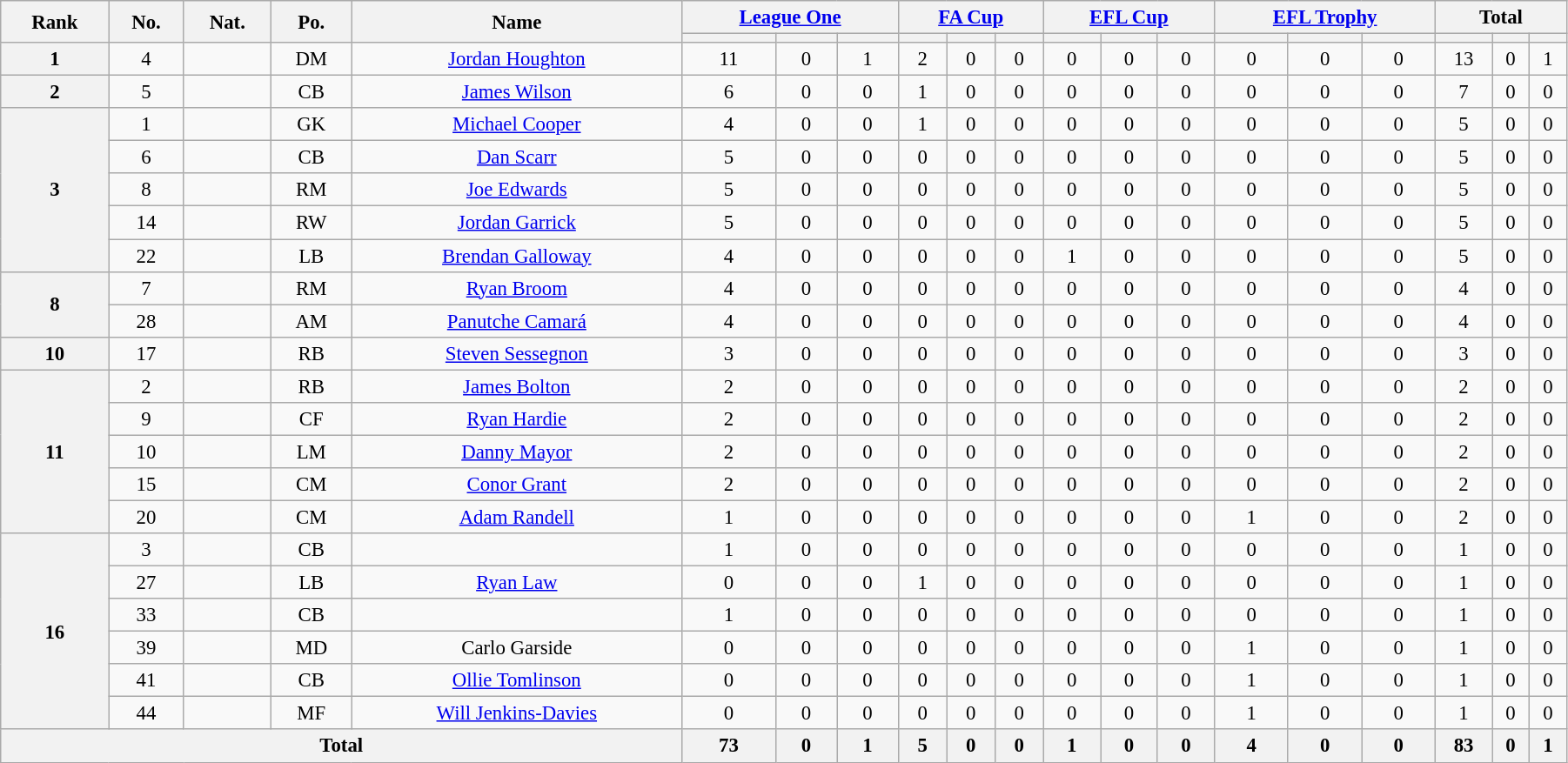<table class="wikitable" style="text-align:center; font-size:95%; width:95%;">
<tr>
<th rowspan=2>Rank</th>
<th rowspan=2>No.</th>
<th rowspan=2>Nat.</th>
<th rowspan=2>Po.</th>
<th rowspan=2>Name</th>
<th colspan=3><a href='#'>League One</a></th>
<th colspan=3><a href='#'>FA Cup</a></th>
<th colspan=3><a href='#'>EFL Cup</a></th>
<th colspan=3><a href='#'>EFL Trophy</a></th>
<th colspan=3>Total</th>
</tr>
<tr>
<th></th>
<th></th>
<th></th>
<th></th>
<th></th>
<th></th>
<th></th>
<th></th>
<th></th>
<th></th>
<th></th>
<th></th>
<th></th>
<th></th>
<th></th>
</tr>
<tr>
<th rowspan=1>1</th>
<td>4</td>
<td></td>
<td>DM</td>
<td><a href='#'>Jordan Houghton</a></td>
<td>11</td>
<td>0</td>
<td>1</td>
<td>2</td>
<td>0</td>
<td>0</td>
<td>0</td>
<td>0</td>
<td>0</td>
<td>0</td>
<td>0</td>
<td>0</td>
<td>13</td>
<td>0</td>
<td>1</td>
</tr>
<tr>
<th rowspan=1>2</th>
<td>5</td>
<td></td>
<td>CB</td>
<td><a href='#'>James Wilson</a></td>
<td>6</td>
<td>0</td>
<td>0</td>
<td>1</td>
<td>0</td>
<td>0</td>
<td>0</td>
<td>0</td>
<td>0</td>
<td>0</td>
<td>0</td>
<td>0</td>
<td>7</td>
<td>0</td>
<td>0</td>
</tr>
<tr>
<th rowspan=5>3</th>
<td>1</td>
<td></td>
<td>GK</td>
<td><a href='#'>Michael Cooper</a></td>
<td>4</td>
<td>0</td>
<td>0</td>
<td>1</td>
<td>0</td>
<td>0</td>
<td>0</td>
<td>0</td>
<td>0</td>
<td>0</td>
<td>0</td>
<td>0</td>
<td>5</td>
<td>0</td>
<td>0</td>
</tr>
<tr>
<td>6</td>
<td></td>
<td>CB</td>
<td><a href='#'>Dan Scarr</a></td>
<td>5</td>
<td>0</td>
<td>0</td>
<td>0</td>
<td>0</td>
<td>0</td>
<td>0</td>
<td>0</td>
<td>0</td>
<td>0</td>
<td>0</td>
<td>0</td>
<td>5</td>
<td>0</td>
<td>0</td>
</tr>
<tr>
<td>8</td>
<td></td>
<td>RM</td>
<td><a href='#'>Joe Edwards</a></td>
<td>5</td>
<td>0</td>
<td>0</td>
<td>0</td>
<td>0</td>
<td>0</td>
<td>0</td>
<td>0</td>
<td>0</td>
<td>0</td>
<td>0</td>
<td>0</td>
<td>5</td>
<td>0</td>
<td>0</td>
</tr>
<tr>
<td>14</td>
<td></td>
<td>RW</td>
<td><a href='#'>Jordan Garrick</a></td>
<td>5</td>
<td>0</td>
<td>0</td>
<td>0</td>
<td>0</td>
<td>0</td>
<td>0</td>
<td>0</td>
<td>0</td>
<td>0</td>
<td>0</td>
<td>0</td>
<td>5</td>
<td>0</td>
<td>0</td>
</tr>
<tr>
<td>22</td>
<td></td>
<td>LB</td>
<td><a href='#'>Brendan Galloway</a></td>
<td>4</td>
<td>0</td>
<td>0</td>
<td>0</td>
<td>0</td>
<td>0</td>
<td>1</td>
<td>0</td>
<td>0</td>
<td>0</td>
<td>0</td>
<td>0</td>
<td>5</td>
<td>0</td>
<td>0</td>
</tr>
<tr>
<th rowspan=2>8</th>
<td>7</td>
<td></td>
<td>RM</td>
<td><a href='#'>Ryan Broom</a></td>
<td>4</td>
<td>0</td>
<td>0</td>
<td>0</td>
<td>0</td>
<td>0</td>
<td>0</td>
<td>0</td>
<td>0</td>
<td>0</td>
<td>0</td>
<td>0</td>
<td>4</td>
<td>0</td>
<td>0</td>
</tr>
<tr>
<td>28</td>
<td></td>
<td>AM</td>
<td><a href='#'>Panutche Camará</a></td>
<td>4</td>
<td>0</td>
<td>0</td>
<td>0</td>
<td>0</td>
<td>0</td>
<td>0</td>
<td>0</td>
<td>0</td>
<td>0</td>
<td>0</td>
<td>0</td>
<td>4</td>
<td>0</td>
<td>0</td>
</tr>
<tr>
<th rowspan=1>10</th>
<td>17</td>
<td></td>
<td>RB</td>
<td><a href='#'>Steven Sessegnon</a></td>
<td>3</td>
<td>0</td>
<td>0</td>
<td>0</td>
<td>0</td>
<td>0</td>
<td>0</td>
<td>0</td>
<td>0</td>
<td>0</td>
<td>0</td>
<td>0</td>
<td>3</td>
<td>0</td>
<td>0</td>
</tr>
<tr>
<th rowspan=5>11</th>
<td>2</td>
<td></td>
<td>RB</td>
<td><a href='#'>James Bolton</a></td>
<td>2</td>
<td>0</td>
<td>0</td>
<td>0</td>
<td>0</td>
<td>0</td>
<td>0</td>
<td>0</td>
<td>0</td>
<td>0</td>
<td>0</td>
<td>0</td>
<td>2</td>
<td>0</td>
<td>0</td>
</tr>
<tr>
<td>9</td>
<td></td>
<td>CF</td>
<td><a href='#'>Ryan Hardie</a></td>
<td>2</td>
<td>0</td>
<td>0</td>
<td>0</td>
<td>0</td>
<td>0</td>
<td>0</td>
<td>0</td>
<td>0</td>
<td>0</td>
<td>0</td>
<td>0</td>
<td>2</td>
<td>0</td>
<td>0</td>
</tr>
<tr>
<td>10</td>
<td></td>
<td>LM</td>
<td><a href='#'>Danny Mayor</a></td>
<td>2</td>
<td>0</td>
<td>0</td>
<td>0</td>
<td>0</td>
<td>0</td>
<td>0</td>
<td>0</td>
<td>0</td>
<td>0</td>
<td>0</td>
<td>0</td>
<td>2</td>
<td>0</td>
<td>0</td>
</tr>
<tr>
<td>15</td>
<td></td>
<td>CM</td>
<td><a href='#'>Conor Grant</a></td>
<td>2</td>
<td>0</td>
<td>0</td>
<td>0</td>
<td>0</td>
<td>0</td>
<td>0</td>
<td>0</td>
<td>0</td>
<td>0</td>
<td>0</td>
<td>0</td>
<td>2</td>
<td>0</td>
<td>0</td>
</tr>
<tr>
<td>20</td>
<td></td>
<td>CM</td>
<td><a href='#'>Adam Randell</a></td>
<td>1</td>
<td>0</td>
<td>0</td>
<td>0</td>
<td>0</td>
<td>0</td>
<td>0</td>
<td>0</td>
<td>0</td>
<td>1</td>
<td>0</td>
<td>0</td>
<td>2</td>
<td>0</td>
<td>0</td>
</tr>
<tr>
<th rowspan=6>16</th>
<td>3</td>
<td></td>
<td>CB</td>
<td></td>
<td>1</td>
<td>0</td>
<td>0</td>
<td>0</td>
<td>0</td>
<td>0</td>
<td>0</td>
<td>0</td>
<td>0</td>
<td>0</td>
<td>0</td>
<td>0</td>
<td>1</td>
<td>0</td>
<td>0</td>
</tr>
<tr>
<td>27</td>
<td></td>
<td>LB</td>
<td><a href='#'>Ryan Law</a></td>
<td>0</td>
<td>0</td>
<td>0</td>
<td>1</td>
<td>0</td>
<td>0</td>
<td>0</td>
<td>0</td>
<td>0</td>
<td>0</td>
<td>0</td>
<td>0</td>
<td>1</td>
<td>0</td>
<td>0</td>
</tr>
<tr>
<td>33</td>
<td></td>
<td>CB</td>
<td></td>
<td>1</td>
<td>0</td>
<td>0</td>
<td>0</td>
<td>0</td>
<td>0</td>
<td>0</td>
<td>0</td>
<td>0</td>
<td>0</td>
<td>0</td>
<td>0</td>
<td>1</td>
<td>0</td>
<td>0</td>
</tr>
<tr>
<td>39</td>
<td></td>
<td>MD</td>
<td>Carlo Garside</td>
<td>0</td>
<td>0</td>
<td>0</td>
<td>0</td>
<td>0</td>
<td>0</td>
<td>0</td>
<td>0</td>
<td>0</td>
<td>1</td>
<td>0</td>
<td>0</td>
<td>1</td>
<td>0</td>
<td>0</td>
</tr>
<tr>
<td>41</td>
<td></td>
<td>CB</td>
<td><a href='#'>Ollie Tomlinson</a></td>
<td>0</td>
<td>0</td>
<td>0</td>
<td>0</td>
<td>0</td>
<td>0</td>
<td>0</td>
<td>0</td>
<td>0</td>
<td>1</td>
<td>0</td>
<td>0</td>
<td>1</td>
<td>0</td>
<td>0</td>
</tr>
<tr>
<td>44</td>
<td></td>
<td>MF</td>
<td><a href='#'>Will Jenkins-Davies</a></td>
<td>0</td>
<td>0</td>
<td>0</td>
<td>0</td>
<td>0</td>
<td>0</td>
<td>0</td>
<td>0</td>
<td>0</td>
<td>1</td>
<td>0</td>
<td>0</td>
<td>1</td>
<td>0</td>
<td>0</td>
</tr>
<tr>
<th colspan=5>Total</th>
<th>73</th>
<th>0</th>
<th>1</th>
<th>5</th>
<th>0</th>
<th>0</th>
<th>1</th>
<th>0</th>
<th>0</th>
<th>4</th>
<th>0</th>
<th>0</th>
<th>83</th>
<th>0</th>
<th>1</th>
</tr>
</table>
